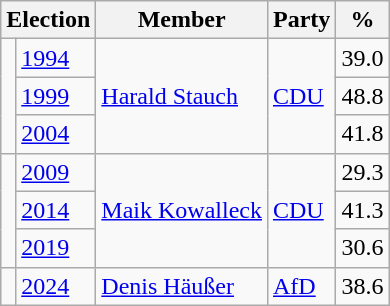<table class=wikitable>
<tr>
<th colspan=2>Election</th>
<th>Member</th>
<th>Party</th>
<th>%</th>
</tr>
<tr>
<td rowspan=3 bgcolor=></td>
<td><a href='#'>1994</a></td>
<td rowspan=3><a href='#'>Harald Stauch</a></td>
<td rowspan=3><a href='#'>CDU</a></td>
<td align=right>39.0</td>
</tr>
<tr>
<td><a href='#'>1999</a></td>
<td align=right>48.8</td>
</tr>
<tr>
<td><a href='#'>2004</a></td>
<td align=right>41.8</td>
</tr>
<tr>
<td rowspan=3 bgcolor=></td>
<td><a href='#'>2009</a></td>
<td rowspan=3><a href='#'>Maik Kowalleck</a></td>
<td rowspan=3><a href='#'>CDU</a></td>
<td align=right>29.3</td>
</tr>
<tr>
<td><a href='#'>2014</a></td>
<td align=right>41.3</td>
</tr>
<tr>
<td><a href='#'>2019</a></td>
<td align=right>30.6</td>
</tr>
<tr>
<td bgcolor=></td>
<td><a href='#'>2024</a></td>
<td><a href='#'>Denis Häußer</a></td>
<td><a href='#'>AfD</a></td>
<td align=right>38.6</td>
</tr>
</table>
